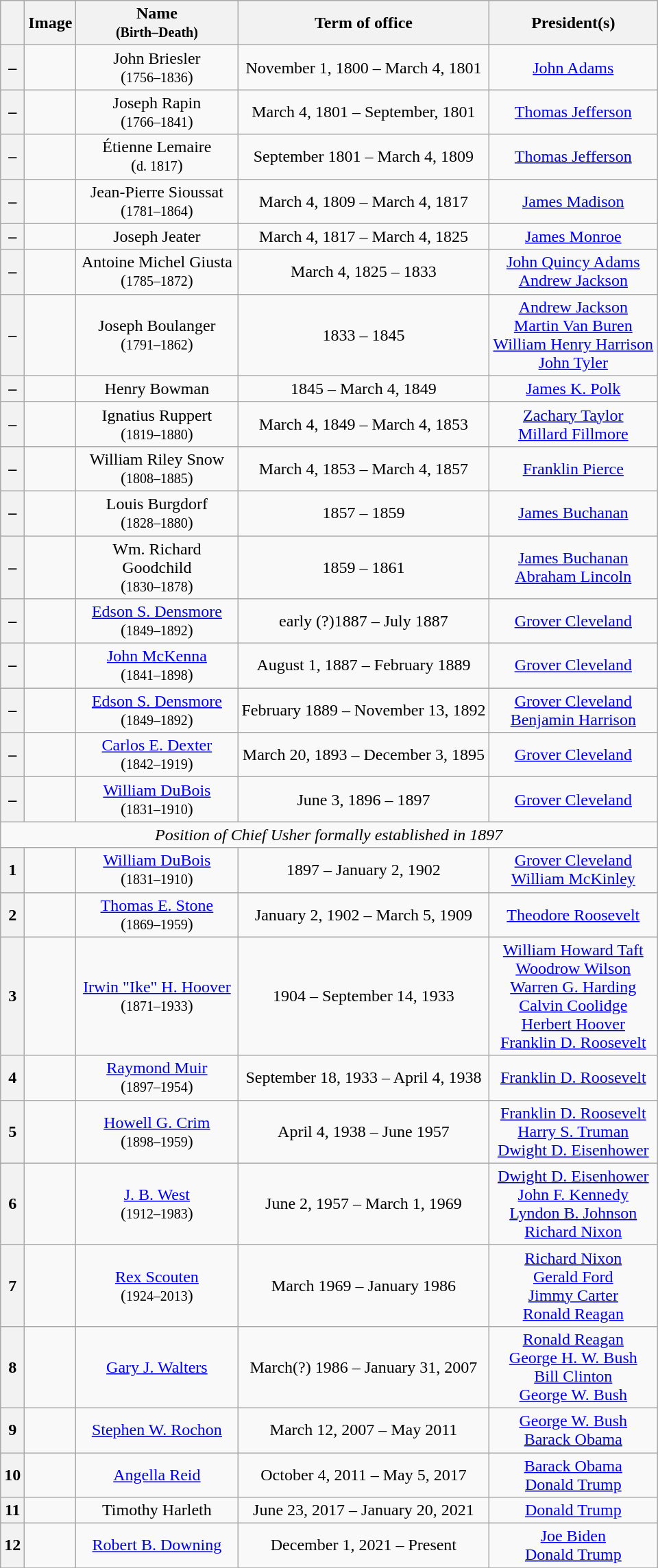<table class="wikitable" style="text-align:center">
<tr>
<th></th>
<th>Image</th>
<th width=150>Name<br><small>(Birth–Death)</small></th>
<th colspan=1>Term of office</th>
<th>President(s)</th>
</tr>
<tr>
<th>–</th>
<td></td>
<td>John Briesler<br>(<small>1756–1836</small>)</td>
<td>November 1, 1800 – March 4, 1801</td>
<td><a href='#'>John Adams</a></td>
</tr>
<tr>
<th>–</th>
<td></td>
<td>Joseph Rapin<br>(<small>1766–1841</small>)</td>
<td>March 4, 1801 –  September, 1801</td>
<td><a href='#'>Thomas Jefferson</a></td>
</tr>
<tr>
<th>–</th>
<td></td>
<td>Étienne Lemaire<br>(<small>d. 1817</small>)</td>
<td>September 1801 – March 4, 1809</td>
<td><a href='#'>Thomas Jefferson</a></td>
</tr>
<tr>
<th>–</th>
<td></td>
<td>Jean-Pierre Sioussat<br>(<small>1781–1864</small>)</td>
<td>March 4, 1809 – March 4, 1817</td>
<td><a href='#'>James Madison</a></td>
</tr>
<tr>
<th>–</th>
<td></td>
<td>Joseph Jeater</td>
<td>March 4, 1817 – March 4, 1825</td>
<td><a href='#'>James Monroe</a></td>
</tr>
<tr>
<th>–</th>
<td></td>
<td>Antoine Michel Giusta<br>(<small>1785–1872</small>)</td>
<td>March 4, 1825 – 1833</td>
<td><a href='#'>John Quincy Adams</a><br><a href='#'>Andrew Jackson</a></td>
</tr>
<tr>
<th>–</th>
<td></td>
<td>Joseph Boulanger<br>(<small>1791–1862</small>)</td>
<td>1833 – 1845</td>
<td><a href='#'>Andrew Jackson</a><br><a href='#'>Martin Van Buren</a><br><a href='#'>William Henry Harrison</a><br><a href='#'>John Tyler</a></td>
</tr>
<tr>
<th>–</th>
<td></td>
<td>Henry Bowman</td>
<td>1845 – March 4, 1849</td>
<td><a href='#'>James K. Polk</a></td>
</tr>
<tr>
<th>–</th>
<td></td>
<td>Ignatius Ruppert<br>(<small>1819–1880</small>)</td>
<td>March 4, 1849 – March 4, 1853</td>
<td><a href='#'>Zachary Taylor</a><br><a href='#'>Millard Fillmore</a></td>
</tr>
<tr>
<th>–</th>
<td></td>
<td>William Riley Snow<br>(<small>1808–1885</small>)</td>
<td>March 4, 1853 – March 4, 1857</td>
<td><a href='#'>Franklin Pierce</a></td>
</tr>
<tr>
<th>–</th>
<td></td>
<td>Louis Burgdorf<br>(<small>1828–1880</small>)</td>
<td>1857 – 1859</td>
<td><a href='#'>James Buchanan</a></td>
</tr>
<tr>
<th>–</th>
<td></td>
<td>Wm. Richard Goodchild<br>(<small>1830–1878</small>)</td>
<td>1859 – 1861</td>
<td><a href='#'>James Buchanan</a><br><a href='#'>Abraham Lincoln</a></td>
</tr>
<tr>
<th>–</th>
<td></td>
<td><a href='#'>Edson S. Densmore</a><br>(<small>1849–1892</small>)</td>
<td>early (?)1887 – July 1887</td>
<td><a href='#'>Grover Cleveland</a></td>
</tr>
<tr>
<th>–</th>
<td></td>
<td><a href='#'>John McKenna</a><br>(<small>1841–1898</small>)</td>
<td>August 1, 1887 – February 1889</td>
<td><a href='#'>Grover Cleveland</a></td>
</tr>
<tr>
<th>–</th>
<td></td>
<td><a href='#'>Edson S. Densmore</a><br>(<small>1849–1892</small>)</td>
<td>February 1889 – November 13, 1892</td>
<td><a href='#'>Grover Cleveland</a><br><a href='#'>Benjamin Harrison</a></td>
</tr>
<tr>
<th>–</th>
<td></td>
<td><a href='#'>Carlos E. Dexter</a><br>(<small>1842–1919</small>)</td>
<td>March 20, 1893 – December 3, 1895</td>
<td><a href='#'>Grover Cleveland</a></td>
</tr>
<tr>
<th>–</th>
<td></td>
<td><a href='#'>William DuBois</a><br>(<small>1831–1910</small>)</td>
<td>June 3, 1896 – 1897</td>
<td><a href='#'>Grover Cleveland</a></td>
</tr>
<tr>
<td colspan=5 align=center><em>Position of Chief Usher formally established in 1897</em></td>
</tr>
<tr>
<th>1</th>
<td></td>
<td><a href='#'>William DuBois</a><br>(<small>1831–1910</small>)</td>
<td>1897 – January 2, 1902</td>
<td><a href='#'>Grover Cleveland</a><br><a href='#'>William McKinley</a></td>
</tr>
<tr>
<th>2</th>
<td></td>
<td><a href='#'>Thomas E. Stone</a><br>(<small>1869–1959</small>)</td>
<td>January 2, 1902 – March 5, 1909</td>
<td><a href='#'>Theodore Roosevelt</a></td>
</tr>
<tr>
<th>3</th>
<td></td>
<td><a href='#'>Irwin "Ike" H. Hoover</a><br>(<small>1871–1933</small>)</td>
<td>1904 – September 14, 1933</td>
<td><a href='#'>William Howard Taft</a><br><a href='#'>Woodrow Wilson</a><br><a href='#'>Warren G. Harding</a><br><a href='#'>Calvin Coolidge</a><br><a href='#'>Herbert Hoover</a><br><a href='#'>Franklin D. Roosevelt</a></td>
</tr>
<tr>
<th>4</th>
<td></td>
<td><a href='#'>Raymond Muir</a><br>(<small>1897–1954</small>)</td>
<td>September 18, 1933 – April 4, 1938</td>
<td><a href='#'>Franklin D. Roosevelt</a></td>
</tr>
<tr>
<th>5</th>
<td></td>
<td><a href='#'>Howell G. Crim</a><br>(<small>1898–1959</small>)</td>
<td>April 4, 1938 – June 1957</td>
<td><a href='#'>Franklin D. Roosevelt</a><br><a href='#'>Harry S. Truman</a><br><a href='#'>Dwight D. Eisenhower</a></td>
</tr>
<tr>
<th>6</th>
<td></td>
<td><a href='#'>J. B. West</a><br>(<small>1912–1983</small>)</td>
<td>June 2, 1957 – March 1, 1969</td>
<td><a href='#'>Dwight D. Eisenhower</a><br><a href='#'>John F. Kennedy</a><br><a href='#'>Lyndon B. Johnson</a><br><a href='#'>Richard Nixon</a></td>
</tr>
<tr>
<th>7</th>
<td></td>
<td><a href='#'>Rex Scouten</a><br>(<small>1924–2013</small>)</td>
<td>March 1969 – January 1986</td>
<td><a href='#'>Richard Nixon</a><br><a href='#'>Gerald Ford</a><br><a href='#'>Jimmy Carter</a><br><a href='#'>Ronald Reagan</a></td>
</tr>
<tr>
<th>8</th>
<td></td>
<td><a href='#'>Gary J. Walters</a></td>
<td>March(?) 1986 – January 31, 2007</td>
<td><a href='#'>Ronald Reagan</a><br><a href='#'>George H. W. Bush</a><br><a href='#'>Bill Clinton</a><br><a href='#'>George W. Bush</a></td>
</tr>
<tr>
<th>9</th>
<td></td>
<td><a href='#'>Stephen W. Rochon</a></td>
<td>March 12, 2007 – May 2011</td>
<td><a href='#'>George W. Bush</a><br><a href='#'>Barack Obama</a></td>
</tr>
<tr>
<th>10</th>
<td></td>
<td><a href='#'>Angella Reid</a></td>
<td>October 4, 2011 – May 5, 2017</td>
<td><a href='#'>Barack Obama</a><br><a href='#'>Donald Trump</a></td>
</tr>
<tr>
<th>11</th>
<td></td>
<td>Timothy Harleth</td>
<td>June 23, 2017 – January 20, 2021</td>
<td><a href='#'>Donald Trump</a></td>
</tr>
<tr>
<th>12</th>
<td></td>
<td><a href='#'>Robert B. Downing</a></td>
<td>December 1, 2021 – Present</td>
<td><a href='#'>Joe Biden</a><br><a href='#'>Donald Trump</a></td>
</tr>
<tr>
</tr>
</table>
